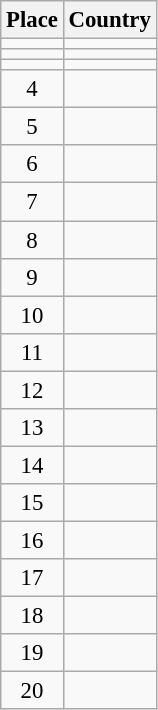<table class="wikitable" style="font-size:95%;">
<tr>
<th>Place</th>
<th>Country</th>
</tr>
<tr>
<td align=center></td>
<td></td>
</tr>
<tr>
<td align=center></td>
<td></td>
</tr>
<tr>
<td align=center></td>
<td></td>
</tr>
<tr>
<td align=center>4</td>
<td></td>
</tr>
<tr>
<td align=center>5</td>
<td></td>
</tr>
<tr>
<td align=center>6</td>
<td></td>
</tr>
<tr>
<td align=center>7</td>
<td></td>
</tr>
<tr>
<td align=center>8</td>
<td></td>
</tr>
<tr>
<td align=center>9</td>
<td></td>
</tr>
<tr>
<td align=center>10</td>
<td></td>
</tr>
<tr>
<td align=center>11</td>
<td></td>
</tr>
<tr>
<td align=center>12</td>
<td></td>
</tr>
<tr>
<td align=center>13</td>
<td></td>
</tr>
<tr>
<td align=center>14</td>
<td></td>
</tr>
<tr>
<td align=center>15</td>
<td></td>
</tr>
<tr>
<td align=center>16</td>
<td></td>
</tr>
<tr>
<td align=center>17</td>
<td></td>
</tr>
<tr>
<td align=center>18</td>
<td></td>
</tr>
<tr>
<td align=center>19</td>
<td></td>
</tr>
<tr>
<td align=center>20</td>
<td></td>
</tr>
</table>
